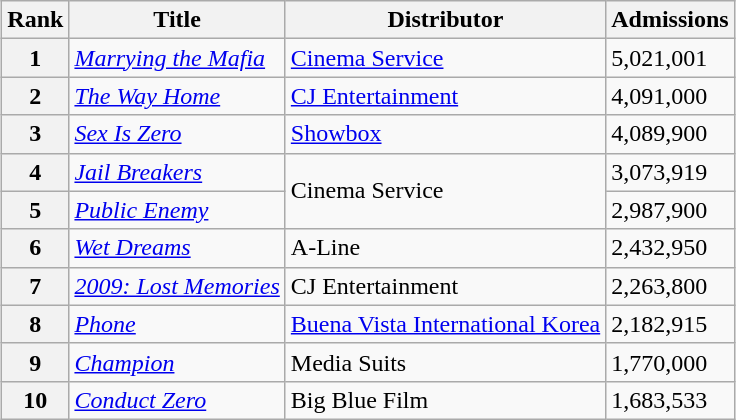<table class="wikitable" style="margin:auto; margin:auto;">
<tr>
<th>Rank</th>
<th>Title</th>
<th>Distributor</th>
<th>Admissions </th>
</tr>
<tr>
<th style="text-align:center;">1</th>
<td><em><a href='#'>Marrying the Mafia</a></em></td>
<td><a href='#'>Cinema Service</a></td>
<td>5,021,001</td>
</tr>
<tr>
<th style="text-align:center;">2</th>
<td><em><a href='#'>The Way Home</a></em></td>
<td><a href='#'>CJ Entertainment</a></td>
<td>4,091,000</td>
</tr>
<tr>
<th style="text-align:center;">3</th>
<td><em><a href='#'>Sex Is Zero</a></em></td>
<td><a href='#'>Showbox</a></td>
<td>4,089,900</td>
</tr>
<tr>
<th style="text-align:center;">4</th>
<td><em><a href='#'>Jail Breakers</a></em></td>
<td rowspan="2">Cinema Service</td>
<td>3,073,919</td>
</tr>
<tr>
<th style="text-align:center;">5</th>
<td><em><a href='#'>Public Enemy</a></em></td>
<td>2,987,900</td>
</tr>
<tr>
<th style="text-align:center;">6</th>
<td><em><a href='#'>Wet Dreams</a></em></td>
<td>A-Line</td>
<td>2,432,950</td>
</tr>
<tr>
<th style="text-align:center;">7</th>
<td><em><a href='#'>2009: Lost Memories</a></em></td>
<td>CJ Entertainment</td>
<td>2,263,800</td>
</tr>
<tr>
<th style="text-align:center;">8</th>
<td><em><a href='#'>Phone</a></em></td>
<td><a href='#'>Buena Vista International Korea</a></td>
<td>2,182,915</td>
</tr>
<tr>
<th style="text-align:center;">9</th>
<td><em><a href='#'>Champion</a></em></td>
<td>Media Suits</td>
<td>1,770,000</td>
</tr>
<tr>
<th style="text-align:center;">10</th>
<td><em><a href='#'>Conduct Zero</a></em></td>
<td>Big Blue Film</td>
<td>1,683,533</td>
</tr>
</table>
